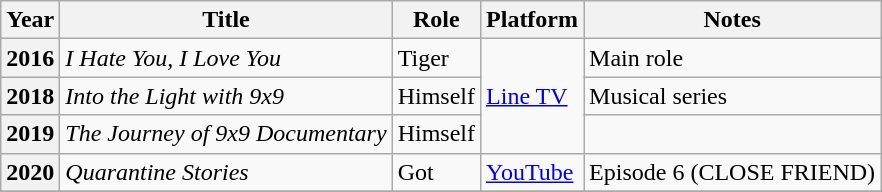<table class="wikitable plainrowheaders sortable">
<tr>
<th scope="col">Year</th>
<th scope="col">Title</th>
<th scope="col">Role</th>
<th scope="col">Platform</th>
<th class="unsortable">Notes</th>
</tr>
<tr>
<th scope="row">2016</th>
<td><em>I Hate You, I Love You</em></td>
<td>Tiger</td>
<td rowspan="3"><a href='#'>Line TV</a></td>
<td>Main role</td>
</tr>
<tr>
<th scope="row">2018</th>
<td><em>Into the Light with 9x9</em></td>
<td>Himself</td>
<td>Musical series</td>
</tr>
<tr>
<th scope="row">2019</th>
<td><em>The Journey of 9x9 Documentary</em></td>
<td>Himself</td>
<td></td>
</tr>
<tr>
<th scope="row">2020</th>
<td><em>Quarantine Stories</em></td>
<td>Got</td>
<td><a href='#'>YouTube</a></td>
<td>Episode 6 (CLOSE FRIEND)</td>
</tr>
<tr>
</tr>
</table>
